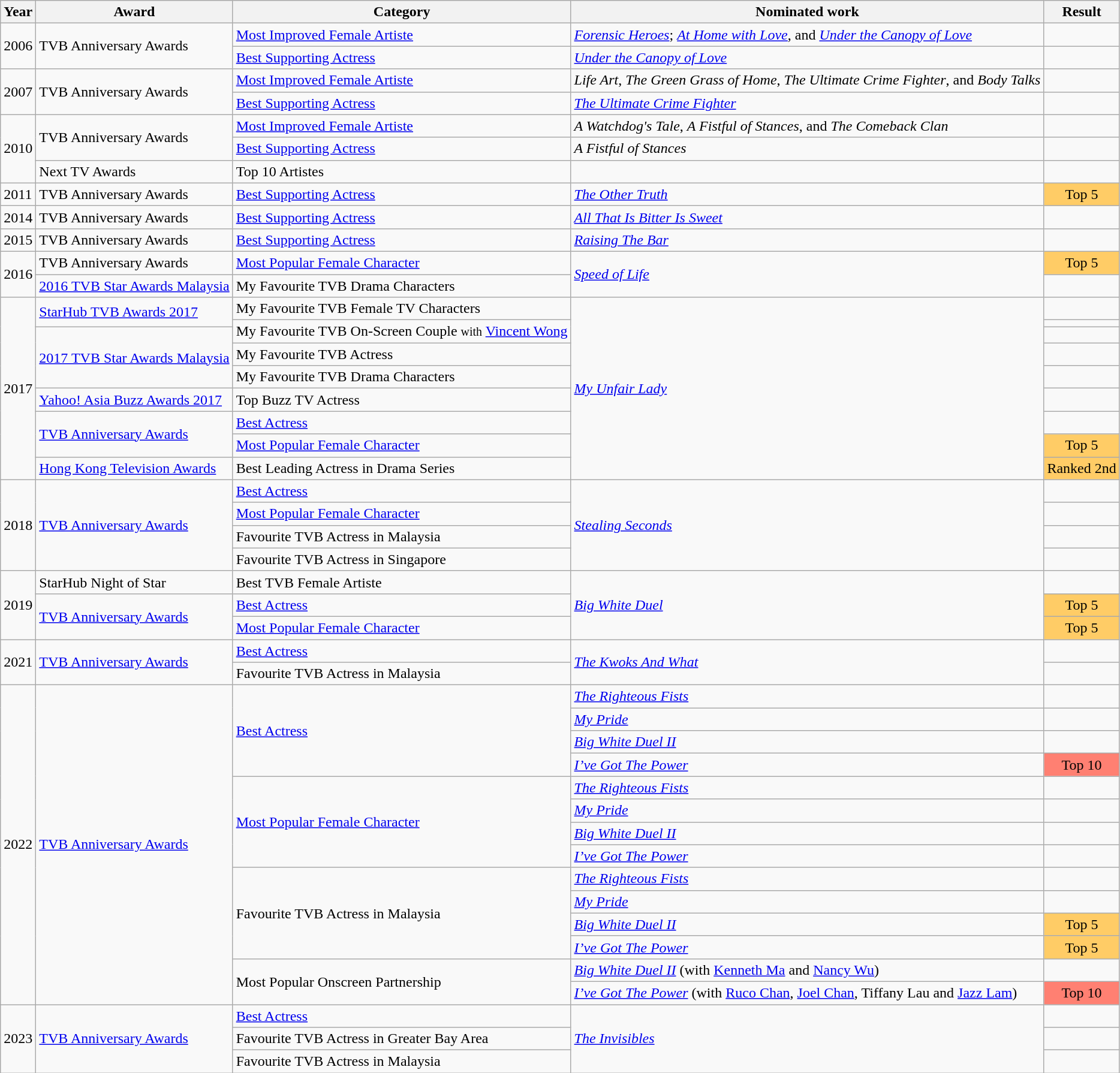<table class="wikitable sortable">
<tr align="center">
<th>Year</th>
<th>Award</th>
<th>Category</th>
<th>Nominated work</th>
<th>Result</th>
</tr>
<tr>
<td rowspan="2">2006</td>
<td rowspan="2">TVB Anniversary Awards</td>
<td><a href='#'>Most Improved Female Artiste</a></td>
<td><em><a href='#'>Forensic Heroes</a></em>; <em><a href='#'>At Home with Love</a></em>, and <em><a href='#'>Under the Canopy of Love</a></em></td>
<td></td>
</tr>
<tr>
<td><a href='#'>Best Supporting Actress</a></td>
<td><em><a href='#'>Under the Canopy of Love</a></em></td>
<td></td>
</tr>
<tr>
<td rowspan="2">2007</td>
<td rowspan="2">TVB Anniversary Awards</td>
<td><a href='#'>Most Improved Female Artiste</a></td>
<td><em>Life Art</em>, <em>The Green Grass of Home</em>, <em>The Ultimate Crime Fighter</em>, and <em>Body Talks</em></td>
<td></td>
</tr>
<tr>
<td><a href='#'>Best Supporting Actress</a></td>
<td><em><a href='#'>The Ultimate Crime Fighter</a></em></td>
<td></td>
</tr>
<tr>
<td rowspan="3">2010</td>
<td rowspan="2">TVB Anniversary Awards</td>
<td><a href='#'>Most Improved Female Artiste</a></td>
<td><em>A Watchdog's Tale</em>, <em>A Fistful of Stances</em>, and <em>The Comeback Clan</em></td>
<td></td>
</tr>
<tr>
<td><a href='#'>Best Supporting Actress</a></td>
<td><em>A Fistful of Stances</em></td>
<td></td>
</tr>
<tr>
<td>Next TV Awards</td>
<td>Top 10 Artistes</td>
<td></td>
<td></td>
</tr>
<tr>
<td>2011</td>
<td>TVB Anniversary Awards</td>
<td><a href='#'>Best Supporting Actress</a></td>
<td><em><a href='#'>The Other Truth</a></em></td>
<td style="background-color:#ffcc66; text-align:center;">Top 5</td>
</tr>
<tr>
<td>2014</td>
<td>TVB Anniversary Awards</td>
<td><a href='#'>Best Supporting Actress</a></td>
<td><em><a href='#'>All That Is Bitter Is Sweet</a></em></td>
<td></td>
</tr>
<tr>
<td>2015</td>
<td>TVB Anniversary Awards</td>
<td><a href='#'>Best Supporting Actress</a></td>
<td><em><a href='#'>Raising The Bar</a></em></td>
<td></td>
</tr>
<tr>
<td rowspan="2">2016</td>
<td>TVB Anniversary Awards</td>
<td><a href='#'>Most Popular Female Character</a></td>
<td rowspan="2"><a href='#'><em>Speed of Life</em></a></td>
<td style="background-color:#ffcc66; text-align:center;">Top 5</td>
</tr>
<tr>
<td><a href='#'>2016 TVB Star Awards Malaysia</a></td>
<td>My Favourite TVB Drama Characters</td>
<td></td>
</tr>
<tr>
<td rowspan="9">2017</td>
<td rowspan="2"><a href='#'>StarHub TVB Awards 2017</a></td>
<td>My Favourite TVB Female TV Characters</td>
<td rowspan="9"><em><a href='#'>My Unfair Lady</a></em></td>
<td></td>
</tr>
<tr>
<td rowspan="2">My Favourite TVB On-Screen Couple <small>with</small> <a href='#'>Vincent Wong</a></td>
<td></td>
</tr>
<tr>
<td rowspan="3"><a href='#'>2017 TVB Star Awards Malaysia</a></td>
<td></td>
</tr>
<tr>
<td>My Favourite TVB Actress</td>
<td></td>
</tr>
<tr>
<td>My Favourite TVB Drama Characters</td>
<td></td>
</tr>
<tr>
<td><a href='#'>Yahoo! Asia Buzz Awards 2017</a></td>
<td>Top Buzz TV Actress</td>
<td></td>
</tr>
<tr>
<td rowspan="2"><a href='#'>TVB Anniversary Awards</a></td>
<td><a href='#'>Best Actress</a></td>
<td></td>
</tr>
<tr>
<td><a href='#'>Most Popular Female Character</a></td>
<td style="background-color:#ffcc66; text-align:center;">Top 5</td>
</tr>
<tr>
<td><a href='#'>Hong Kong Television Awards</a></td>
<td>Best Leading Actress in Drama Series</td>
<td style="background-color:#ffcc66; text-align:center;">Ranked 2nd</td>
</tr>
<tr>
<td rowspan="4">2018</td>
<td rowspan="4"><a href='#'>TVB Anniversary Awards</a></td>
<td><a href='#'>Best Actress</a></td>
<td rowspan="4"><em><a href='#'>Stealing Seconds</a></em></td>
<td></td>
</tr>
<tr>
<td><a href='#'>Most Popular Female Character</a></td>
<td></td>
</tr>
<tr>
<td>Favourite TVB Actress in Malaysia</td>
<td></td>
</tr>
<tr>
<td>Favourite TVB Actress in Singapore</td>
<td></td>
</tr>
<tr>
<td rowspan="3">2019</td>
<td>StarHub Night of Star</td>
<td>Best TVB Female Artiste</td>
<td rowspan="3"><em><a href='#'>Big White Duel</a></em></td>
<td></td>
</tr>
<tr>
<td rowspan="2"><a href='#'>TVB Anniversary Awards</a></td>
<td><a href='#'>Best Actress</a></td>
<td style="background-color:#ffcc66; text-align:center;">Top 5</td>
</tr>
<tr>
<td><a href='#'>Most Popular Female Character</a></td>
<td style="background-color:#ffcc66; text-align:center;">Top 5</td>
</tr>
<tr>
<td rowspan="2">2021</td>
<td rowspan="2"><a href='#'>TVB Anniversary Awards</a></td>
<td><a href='#'>Best Actress</a></td>
<td rowspan="2"><em><a href='#'>The Kwoks And What</a></em></td>
<td></td>
</tr>
<tr>
<td>Favourite TVB Actress in Malaysia</td>
<td></td>
</tr>
<tr>
<td rowspan="14">2022</td>
<td rowspan="14"><a href='#'>TVB Anniversary Awards</a></td>
<td rowspan="4"><a href='#'>Best Actress</a></td>
<td><em><a href='#'>The Righteous Fists</a></em></td>
<td></td>
</tr>
<tr>
<td><em><a href='#'>My Pride</a></em></td>
<td></td>
</tr>
<tr>
<td><em><a href='#'>Big White Duel II</a></em></td>
<td></td>
</tr>
<tr>
<td><em><a href='#'>I’ve Got The Power</a></em></td>
<td style="background-color:#ff8072; text-align:center;">Top 10</td>
</tr>
<tr>
<td rowspan="4"><a href='#'>Most Popular Female Character</a></td>
<td><em><a href='#'>The Righteous Fists</a></em></td>
<td></td>
</tr>
<tr>
<td><em><a href='#'>My Pride</a></em></td>
<td></td>
</tr>
<tr>
<td><em><a href='#'>Big White Duel II</a></em></td>
<td></td>
</tr>
<tr>
<td><em><a href='#'>I’ve Got The Power</a></em></td>
<td></td>
</tr>
<tr>
<td rowspan="4">Favourite TVB Actress in Malaysia</td>
<td><em><a href='#'>The Righteous Fists</a></em></td>
<td></td>
</tr>
<tr>
<td><em><a href='#'>My Pride</a></em></td>
<td></td>
</tr>
<tr>
<td><em><a href='#'>Big White Duel II</a></em></td>
<td style="background-color:#ffcc66; text-align:center;">Top 5</td>
</tr>
<tr>
<td><em><a href='#'>I’ve Got The Power</a></em></td>
<td style="background-color:#ffcc66; text-align:center;">Top 5</td>
</tr>
<tr>
<td rowspan="2">Most Popular Onscreen Partnership</td>
<td><em><a href='#'>Big White Duel II</a></em> (with <a href='#'>Kenneth Ma</a> and <a href='#'>Nancy Wu</a>)</td>
<td></td>
</tr>
<tr>
<td><em><a href='#'>I’ve Got The Power</a></em> (with <a href='#'>Ruco Chan</a>, <a href='#'>Joel Chan</a>, Tiffany Lau and <a href='#'>Jazz Lam</a>)</td>
<td style="background-color:#ff8072; text-align:center;">Top 10</td>
</tr>
<tr>
<td rowspan="3">2023</td>
<td rowspan="3"><a href='#'>TVB Anniversary Awards</a></td>
<td><a href='#'>Best Actress</a></td>
<td rowspan="3"><em><a href='#'>The Invisibles</a></em></td>
<td></td>
</tr>
<tr>
<td>Favourite TVB Actress in Greater Bay Area</td>
<td></td>
</tr>
<tr>
<td>Favourite TVB Actress in Malaysia</td>
<td></td>
</tr>
</table>
